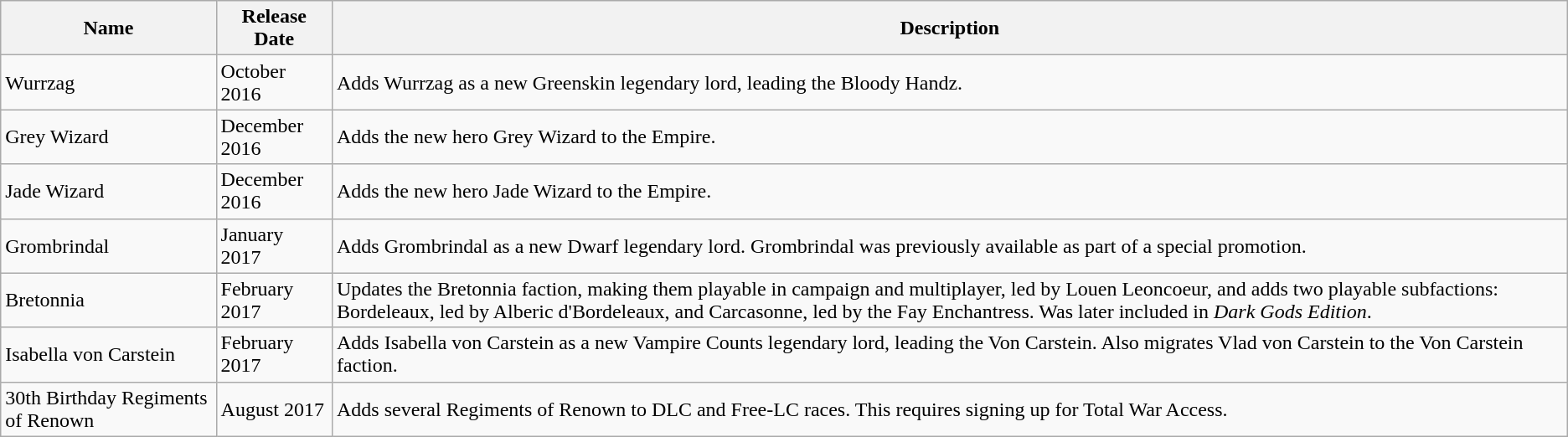<table class="wikitable">
<tr>
<th>Name</th>
<th>Release Date</th>
<th>Description</th>
</tr>
<tr>
<td>Wurrzag</td>
<td>October 2016</td>
<td>Adds Wurrzag as a new Greenskin legendary lord, leading the Bloody Handz.</td>
</tr>
<tr>
<td>Grey Wizard</td>
<td>December 2016</td>
<td>Adds the new hero Grey Wizard to the Empire.</td>
</tr>
<tr>
<td>Jade Wizard</td>
<td>December 2016</td>
<td>Adds the new hero Jade Wizard to the Empire.</td>
</tr>
<tr>
<td>Grombrindal</td>
<td>January 2017</td>
<td>Adds Grombrindal as a new Dwarf legendary lord. Grombrindal was previously available as part of a special promotion.</td>
</tr>
<tr>
<td>Bretonnia</td>
<td>February 2017</td>
<td>Updates the Bretonnia faction, making them playable in campaign and multiplayer, led by Louen Leoncoeur, and adds two playable subfactions: Bordeleaux, led by Alberic d'Bordeleaux, and Carcasonne, led by the Fay Enchantress. Was later included in <em>Dark Gods Edition</em>.</td>
</tr>
<tr>
<td>Isabella von Carstein</td>
<td>February 2017</td>
<td>Adds Isabella von Carstein as a new Vampire Counts legendary lord, leading the Von Carstein. Also migrates Vlad von Carstein to the Von Carstein faction.</td>
</tr>
<tr>
<td>30th Birthday Regiments of Renown</td>
<td>August 2017</td>
<td>Adds several Regiments of Renown to DLC and Free-LC races. This requires signing up for Total War Access.</td>
</tr>
</table>
